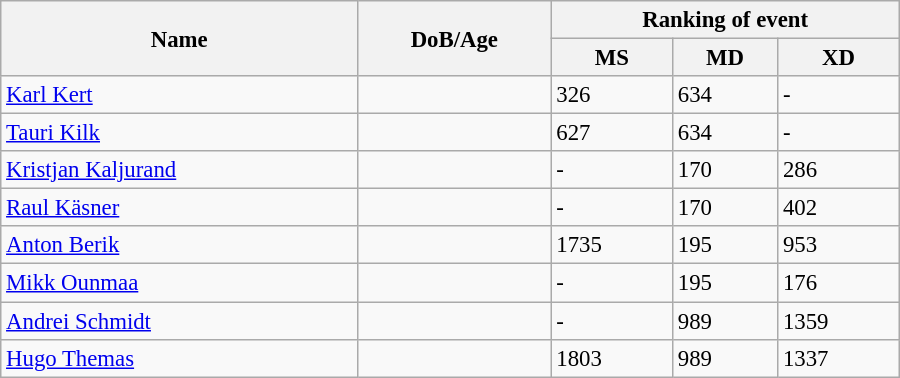<table class="wikitable" style="width:600px; font-size:95%;">
<tr>
<th rowspan="2" align="left">Name</th>
<th rowspan="2" align="left">DoB/Age</th>
<th colspan="3" align="center">Ranking of event</th>
</tr>
<tr>
<th align="center">MS</th>
<th>MD</th>
<th align="center">XD</th>
</tr>
<tr>
<td><a href='#'>Karl Kert</a></td>
<td></td>
<td>326</td>
<td>634</td>
<td>-</td>
</tr>
<tr>
<td><a href='#'>Tauri Kilk</a></td>
<td></td>
<td>627</td>
<td>634</td>
<td>-</td>
</tr>
<tr>
<td><a href='#'>Kristjan Kaljurand</a></td>
<td></td>
<td>-</td>
<td>170</td>
<td>286</td>
</tr>
<tr>
<td><a href='#'>Raul Käsner</a></td>
<td></td>
<td>-</td>
<td>170</td>
<td>402</td>
</tr>
<tr>
<td><a href='#'>Anton Berik</a></td>
<td></td>
<td>1735</td>
<td>195</td>
<td>953</td>
</tr>
<tr>
<td><a href='#'>Mikk Ounmaa</a></td>
<td></td>
<td>-</td>
<td>195</td>
<td>176</td>
</tr>
<tr>
<td><a href='#'>Andrei Schmidt</a></td>
<td></td>
<td>-</td>
<td>989</td>
<td>1359</td>
</tr>
<tr>
<td><a href='#'>Hugo Themas</a></td>
<td></td>
<td>1803</td>
<td>989</td>
<td>1337</td>
</tr>
</table>
